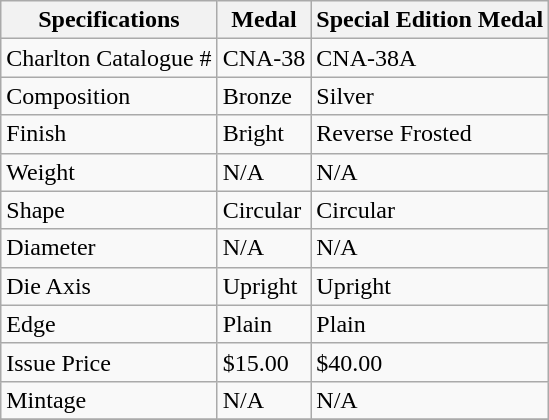<table class="wikitable">
<tr>
<th>Specifications</th>
<th>Medal</th>
<th>Special Edition Medal</th>
</tr>
<tr>
<td>Charlton Catalogue #</td>
<td>CNA-38</td>
<td>CNA-38A</td>
</tr>
<tr>
<td>Composition</td>
<td>Bronze</td>
<td>Silver</td>
</tr>
<tr>
<td>Finish</td>
<td>Bright</td>
<td>Reverse Frosted</td>
</tr>
<tr>
<td>Weight</td>
<td>N/A</td>
<td>N/A</td>
</tr>
<tr>
<td>Shape</td>
<td>Circular</td>
<td>Circular</td>
</tr>
<tr>
<td>Diameter</td>
<td>N/A</td>
<td>N/A</td>
</tr>
<tr>
<td>Die Axis</td>
<td>Upright</td>
<td>Upright</td>
</tr>
<tr>
<td>Edge</td>
<td>Plain</td>
<td>Plain</td>
</tr>
<tr>
<td>Issue Price</td>
<td>$15.00</td>
<td>$40.00</td>
</tr>
<tr>
<td>Mintage</td>
<td>N/A</td>
<td>N/A</td>
</tr>
<tr>
</tr>
</table>
